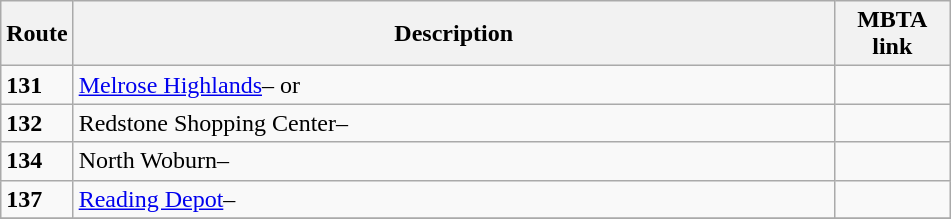<table class="wikitable">
<tr>
<th scope="col" width="35">Route</th>
<th scope="col" width="500">Description</th>
<th scope="col" width="70">MBTA link</th>
</tr>
<tr>
<td><strong>131</strong></td>
<td><a href='#'>Melrose Highlands</a>– or </td>
<td></td>
</tr>
<tr>
<td><strong>132</strong></td>
<td>Redstone Shopping Center–</td>
<td></td>
</tr>
<tr>
<td><strong>134</strong></td>
<td>North Woburn–</td>
<td></td>
</tr>
<tr>
<td><strong>137</strong></td>
<td><a href='#'>Reading Depot</a>–</td>
<td></td>
</tr>
<tr>
</tr>
</table>
